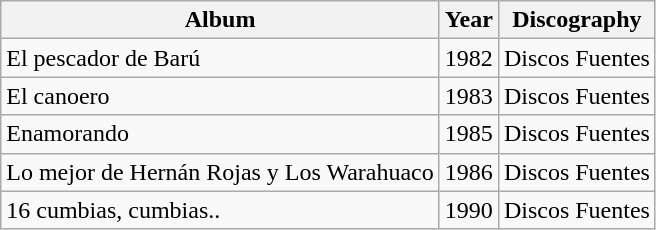<table class="wikitable">
<tr>
<th><strong>Album</strong></th>
<th><strong>Year</strong></th>
<th><strong>Discography</strong></th>
</tr>
<tr>
<td>El pescador de Barú</td>
<td>1982</td>
<td>Discos Fuentes</td>
</tr>
<tr>
<td>El canoero</td>
<td>1983</td>
<td>Discos Fuentes</td>
</tr>
<tr>
<td>Enamorando</td>
<td>1985</td>
<td>Discos Fuentes</td>
</tr>
<tr>
<td>Lo mejor de Hernán Rojas y Los Warahuaco</td>
<td>1986</td>
<td>Discos Fuentes</td>
</tr>
<tr>
<td>16 cumbias, cumbias..</td>
<td>1990</td>
<td>Discos Fuentes</td>
</tr>
</table>
